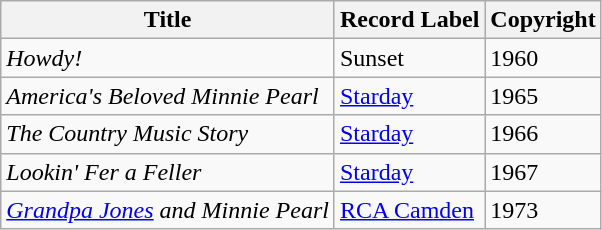<table class="wikitable sortable">
<tr>
<th>Title</th>
<th>Record Label</th>
<th>Copyright</th>
</tr>
<tr>
<td><em>Howdy!</em></td>
<td>Sunset</td>
<td>1960</td>
</tr>
<tr>
<td><em>America's Beloved Minnie Pearl</em></td>
<td><a href='#'>Starday</a></td>
<td>1965</td>
</tr>
<tr>
<td><em>The Country Music Story</em></td>
<td><a href='#'>Starday</a></td>
<td>1966</td>
</tr>
<tr>
<td><em>Lookin' Fer a Feller</em></td>
<td><a href='#'>Starday</a></td>
<td>1967</td>
</tr>
<tr>
<td><em><a href='#'>Grandpa Jones</a> and Minnie Pearl</em></td>
<td><a href='#'>RCA Camden</a></td>
<td>1973</td>
</tr>
</table>
